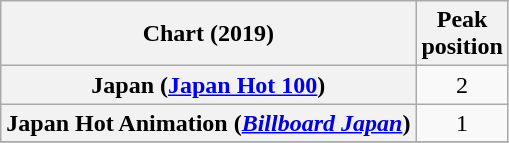<table class="wikitable sortable plainrowheaders" style="text-align:center">
<tr>
<th scope="col">Chart (2019)</th>
<th scope="col">Peak<br>position</th>
</tr>
<tr>
<th scope="row">Japan (<a href='#'>Japan Hot 100</a>)</th>
<td>2</td>
</tr>
<tr>
<th scope="row">Japan Hot Animation (<em><a href='#'>Billboard Japan</a></em>)</th>
<td>1</td>
</tr>
<tr>
</tr>
</table>
